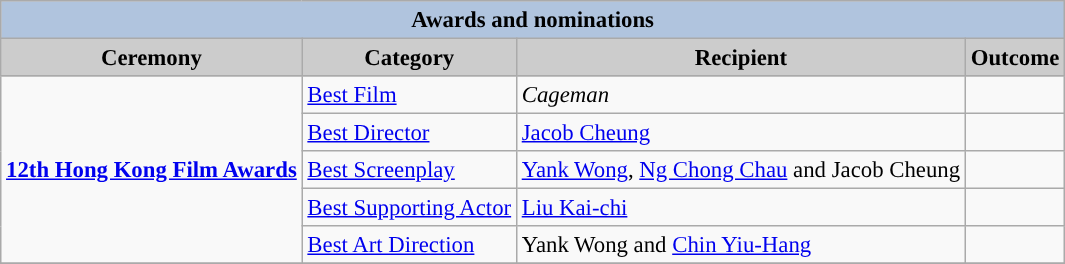<table class="wikitable" style="font-size:95%;" ;>
<tr style="background:#ccc; text-align:center;">
<th colspan="4" style="background: LightSteelBlue;">Awards and nominations</th>
</tr>
<tr style="background:#ccc; text-align:center;">
<th style="background:#ccc">Ceremony</th>
<th style="background:#ccc">Category</th>
<th style="background:#ccc">Recipient</th>
<th style="background:#ccc">Outcome</th>
</tr>
<tr>
<td rowspan=5><strong><a href='#'>12th Hong Kong Film Awards</a></strong></td>
<td><a href='#'>Best Film</a></td>
<td><em>Cageman</em></td>
<td></td>
</tr>
<tr>
<td><a href='#'>Best Director</a></td>
<td><a href='#'>Jacob Cheung</a></td>
<td></td>
</tr>
<tr>
<td><a href='#'>Best Screenplay</a></td>
<td><a href='#'>Yank Wong</a>, <a href='#'>Ng Chong Chau</a> and Jacob Cheung</td>
<td></td>
</tr>
<tr>
<td><a href='#'>Best Supporting Actor</a></td>
<td><a href='#'>Liu Kai-chi</a></td>
<td></td>
</tr>
<tr>
<td><a href='#'>Best Art Direction</a></td>
<td>Yank Wong and <a href='#'>Chin Yiu-Hang</a></td>
<td></td>
</tr>
<tr>
</tr>
</table>
